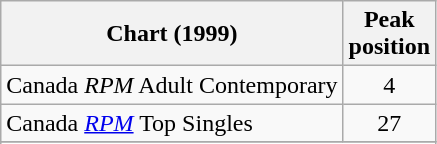<table class="wikitable sortable">
<tr>
<th>Chart (1999)</th>
<th>Peak<br>position</th>
</tr>
<tr>
<td>Canada <em>RPM</em> Adult Contemporary</td>
<td style="text-align:center;">4</td>
</tr>
<tr>
<td>Canada <em><a href='#'>RPM</a></em> Top Singles</td>
<td style="text-align:center;">27</td>
</tr>
<tr>
</tr>
<tr>
</tr>
<tr>
</tr>
<tr>
</tr>
</table>
